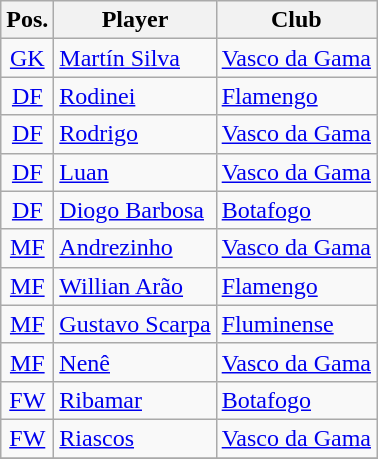<table class="wikitable">
<tr>
<th>Pos.</th>
<th>Player</th>
<th>Club</th>
</tr>
<tr>
<td style="text-align:center;" rowspan=><a href='#'>GK</a></td>
<td> <a href='#'>Martín Silva</a></td>
<td><a href='#'>Vasco da Gama</a></td>
</tr>
<tr>
<td style="text-align:center;" rowspan=><a href='#'>DF</a></td>
<td> <a href='#'>Rodinei</a></td>
<td><a href='#'>Flamengo</a></td>
</tr>
<tr>
<td style="text-align:center;" rowspan=><a href='#'>DF</a></td>
<td> <a href='#'>Rodrigo</a></td>
<td><a href='#'>Vasco da Gama</a></td>
</tr>
<tr>
<td style="text-align:center;" rowspan=><a href='#'>DF</a></td>
<td> <a href='#'>Luan</a></td>
<td><a href='#'>Vasco da Gama</a></td>
</tr>
<tr>
<td style="text-align:center;" rowspan=><a href='#'>DF</a></td>
<td> <a href='#'>Diogo Barbosa</a></td>
<td><a href='#'>Botafogo</a></td>
</tr>
<tr>
<td style="text-align:center;" rowspan=><a href='#'>MF</a></td>
<td> <a href='#'>Andrezinho</a></td>
<td><a href='#'>Vasco da Gama</a></td>
</tr>
<tr>
<td style="text-align:center;" rowspan=><a href='#'>MF</a></td>
<td> <a href='#'>Willian Arão</a></td>
<td><a href='#'>Flamengo</a></td>
</tr>
<tr>
<td style="text-align:center;" rowspan=><a href='#'>MF</a></td>
<td> <a href='#'>Gustavo Scarpa</a></td>
<td><a href='#'>Fluminense</a></td>
</tr>
<tr>
<td style="text-align:center;" rowspan=><a href='#'>MF</a></td>
<td> <a href='#'>Nenê</a></td>
<td><a href='#'>Vasco da Gama</a></td>
</tr>
<tr>
<td style="text-align:center;" rowspan=><a href='#'>FW</a></td>
<td> <a href='#'>Ribamar</a></td>
<td><a href='#'>Botafogo</a></td>
</tr>
<tr>
<td style="text-align:center;" rowspan=><a href='#'>FW</a></td>
<td> <a href='#'>Riascos</a></td>
<td><a href='#'>Vasco da Gama</a></td>
</tr>
<tr>
</tr>
</table>
